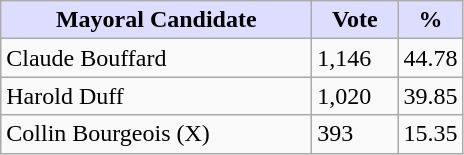<table class="wikitable">
<tr>
<th style="background:#ddf; width:200px;">Mayoral Candidate</th>
<th style="background:#ddf; width:50px;">Vote</th>
<th style="background:#ddf; width:30px;">%</th>
</tr>
<tr>
<td>Claude Bouffard</td>
<td>1,146</td>
<td>44.78</td>
</tr>
<tr>
<td>Harold Duff</td>
<td>1,020</td>
<td>39.85</td>
</tr>
<tr>
<td>Collin Bourgeois (X)</td>
<td>393</td>
<td>15.35</td>
</tr>
</table>
